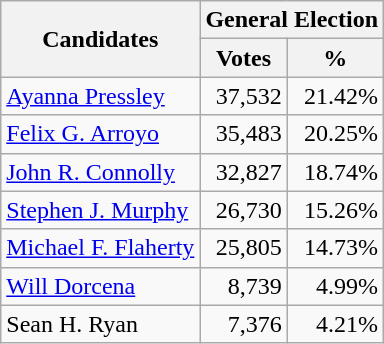<table class=wikitable>
<tr>
<th colspan=1 rowspan=2><strong>Candidates</strong></th>
<th colspan=2><strong>General Election</strong></th>
</tr>
<tr>
<th>Votes</th>
<th>%</th>
</tr>
<tr>
<td><a href='#'>Ayanna Pressley</a></td>
<td align="right">37,532</td>
<td align="right">21.42%</td>
</tr>
<tr>
<td><a href='#'>Felix G. Arroyo</a></td>
<td align="right">35,483</td>
<td align="right">20.25%</td>
</tr>
<tr>
<td><a href='#'>John R. Connolly</a></td>
<td align="right">32,827</td>
<td align="right">18.74%</td>
</tr>
<tr>
<td><a href='#'>Stephen J. Murphy</a></td>
<td align="right">26,730</td>
<td align="right">15.26%</td>
</tr>
<tr>
<td><a href='#'>Michael F. Flaherty</a></td>
<td align="right">25,805</td>
<td align="right">14.73%</td>
</tr>
<tr>
<td><a href='#'>Will Dorcena</a></td>
<td align="right">8,739</td>
<td align="right">4.99%</td>
</tr>
<tr>
<td>Sean H. Ryan</td>
<td align="right">7,376</td>
<td align="right">4.21%</td>
</tr>
</table>
